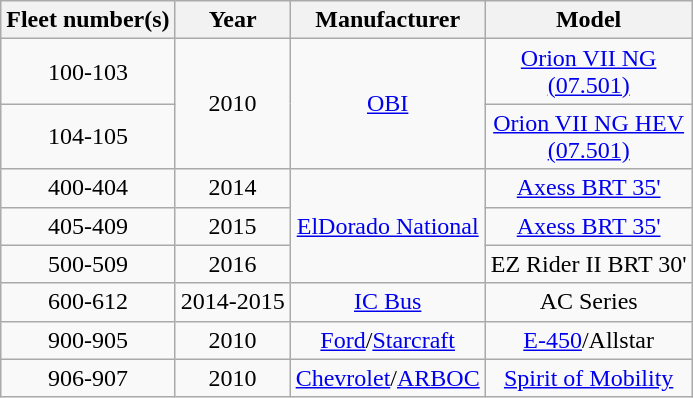<table class="wikitable">
<tr>
<th>Fleet number(s)</th>
<th>Year</th>
<th>Manufacturer</th>
<th>Model</th>
</tr>
<tr align=center>
<td>100-103</td>
<td rowspan="2">2010</td>
<td rowspan="2"><a href='#'>OBI</a></td>
<td><a href='#'>Orion VII NG<br>(07.501)</a></td>
</tr>
<tr align=center>
<td>104-105</td>
<td><a href='#'>Orion VII NG HEV<br>(07.501)</a></td>
</tr>
<tr align=center>
<td>400-404</td>
<td>2014</td>
<td rowspan="3"><a href='#'>ElDorado National</a></td>
<td><a href='#'>Axess BRT 35'</a></td>
</tr>
<tr align=center>
<td>405-409</td>
<td>2015</td>
<td><a href='#'>Axess BRT 35'</a></td>
</tr>
<tr align=center>
<td>500-509</td>
<td>2016</td>
<td>EZ Rider II BRT 30'</td>
</tr>
<tr align=center>
<td>600-612</td>
<td>2014-2015</td>
<td><a href='#'>IC Bus</a></td>
<td>AC Series</td>
</tr>
<tr align=center>
<td>900-905</td>
<td>2010</td>
<td><a href='#'>Ford</a>/<a href='#'>Starcraft</a></td>
<td><a href='#'>E-450</a>/Allstar</td>
</tr>
<tr align=center>
<td>906-907</td>
<td>2010</td>
<td><a href='#'>Chevrolet</a>/<a href='#'>ARBOC</a></td>
<td><a href='#'>Spirit of Mobility</a></td>
</tr>
</table>
